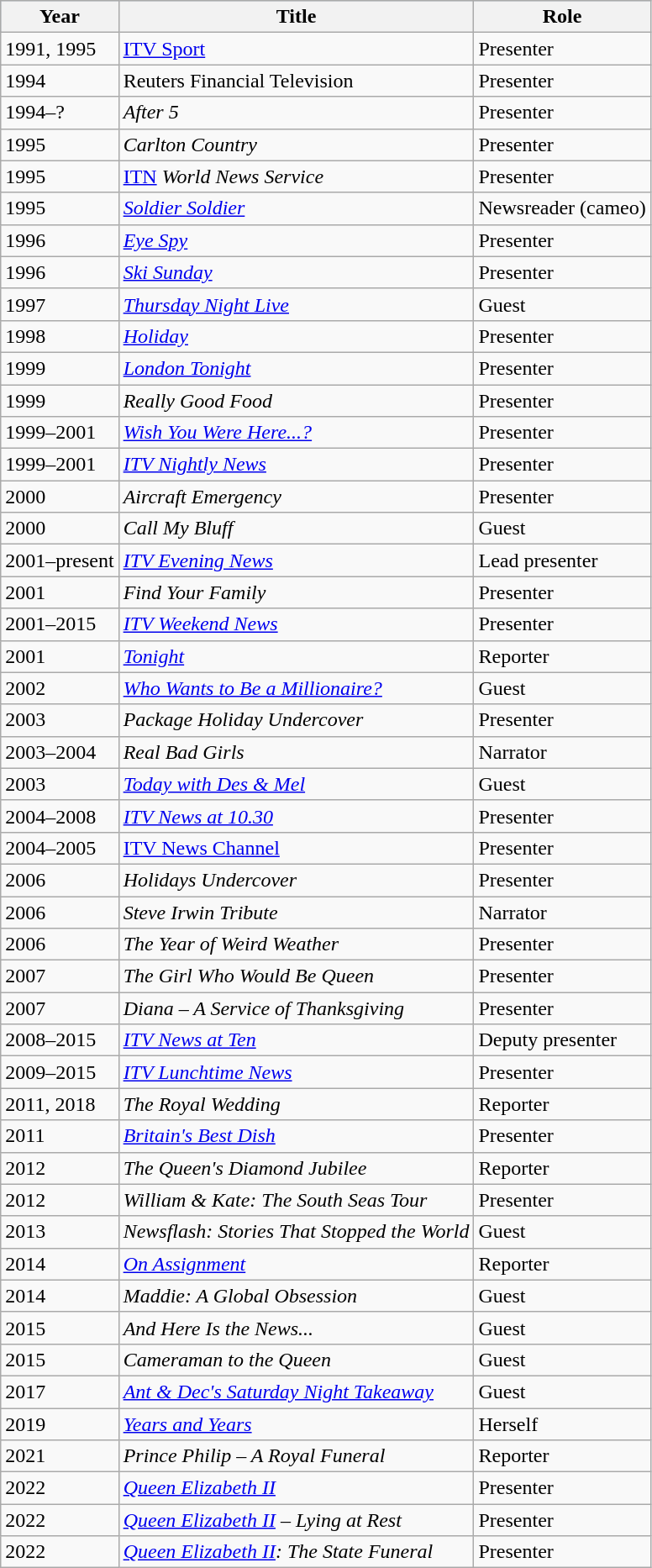<table class="wikitable">
<tr style="background:#b0c4de; text-align:center;">
<th>Year</th>
<th>Title</th>
<th>Role</th>
</tr>
<tr>
<td>1991, 1995</td>
<td><a href='#'>ITV Sport</a></td>
<td>Presenter</td>
</tr>
<tr>
<td>1994</td>
<td>Reuters Financial Television</td>
<td>Presenter</td>
</tr>
<tr>
<td>1994–?</td>
<td><em>After 5</em></td>
<td>Presenter</td>
</tr>
<tr>
<td>1995</td>
<td><em>Carlton Country</em></td>
<td>Presenter</td>
</tr>
<tr>
<td>1995</td>
<td><a href='#'>ITN</a> <em>World News Service</em></td>
<td>Presenter</td>
</tr>
<tr>
<td>1995</td>
<td><em><a href='#'>Soldier Soldier</a></em></td>
<td>Newsreader (cameo)</td>
</tr>
<tr>
<td>1996</td>
<td><em><a href='#'>Eye Spy</a></em></td>
<td>Presenter</td>
</tr>
<tr>
<td>1996</td>
<td><em><a href='#'>Ski Sunday</a></em></td>
<td>Presenter</td>
</tr>
<tr>
<td>1997</td>
<td><em><a href='#'>Thursday Night Live</a></em></td>
<td>Guest</td>
</tr>
<tr>
<td>1998</td>
<td><em><a href='#'>Holiday</a> </em></td>
<td>Presenter</td>
</tr>
<tr>
<td>1999</td>
<td><em><a href='#'>London Tonight</a></em></td>
<td>Presenter</td>
</tr>
<tr>
<td>1999</td>
<td><em>Really Good Food</em></td>
<td>Presenter</td>
</tr>
<tr>
<td>1999–2001</td>
<td><em><a href='#'>Wish You Were Here...?</a></em></td>
<td>Presenter</td>
</tr>
<tr>
<td>1999–2001</td>
<td><em><a href='#'>ITV Nightly News</a></em></td>
<td>Presenter</td>
</tr>
<tr>
<td>2000</td>
<td><em>Aircraft Emergency</em></td>
<td>Presenter</td>
</tr>
<tr>
<td>2000</td>
<td><em>Call My Bluff</em></td>
<td>Guest</td>
</tr>
<tr>
<td>2001–present</td>
<td><em><a href='#'>ITV Evening News</a></em></td>
<td>Lead presenter</td>
</tr>
<tr>
<td>2001</td>
<td><em>Find Your Family</em></td>
<td>Presenter</td>
</tr>
<tr>
<td>2001–2015</td>
<td><em><a href='#'>ITV Weekend News</a></em></td>
<td>Presenter</td>
</tr>
<tr>
<td>2001</td>
<td><em><a href='#'>Tonight</a></em></td>
<td>Reporter</td>
</tr>
<tr>
<td>2002</td>
<td><em><a href='#'>Who Wants to Be a Millionaire?</a></em></td>
<td>Guest</td>
</tr>
<tr>
<td>2003</td>
<td><em>Package Holiday Undercover</em></td>
<td>Presenter</td>
</tr>
<tr>
<td>2003–2004</td>
<td><em>Real Bad Girls</em></td>
<td>Narrator</td>
</tr>
<tr>
<td>2003</td>
<td><em><a href='#'>Today with Des & Mel</a></em></td>
<td>Guest</td>
</tr>
<tr>
<td>2004–2008</td>
<td><em><a href='#'>ITV News at 10.30</a></em></td>
<td>Presenter</td>
</tr>
<tr>
<td>2004–2005</td>
<td><a href='#'>ITV News Channel</a></td>
<td>Presenter</td>
</tr>
<tr>
<td>2006</td>
<td><em>Holidays Undercover</em></td>
<td>Presenter</td>
</tr>
<tr>
<td>2006</td>
<td><em>Steve Irwin Tribute</em></td>
<td>Narrator</td>
</tr>
<tr>
<td>2006</td>
<td><em>The Year of Weird Weather</em></td>
<td>Presenter</td>
</tr>
<tr>
<td>2007</td>
<td><em>The Girl Who Would Be Queen</em></td>
<td>Presenter</td>
</tr>
<tr>
<td>2007</td>
<td><em>Diana – A Service of Thanksgiving</em></td>
<td>Presenter</td>
</tr>
<tr>
<td>2008–2015</td>
<td><em><a href='#'>ITV News at Ten</a></em></td>
<td>Deputy presenter</td>
</tr>
<tr>
<td>2009–2015</td>
<td><em><a href='#'>ITV Lunchtime News</a></em></td>
<td>Presenter</td>
</tr>
<tr>
<td>2011, 2018</td>
<td><em>The Royal Wedding</em></td>
<td>Reporter</td>
</tr>
<tr>
<td>2011</td>
<td><em><a href='#'>Britain's Best Dish</a></em></td>
<td>Presenter</td>
</tr>
<tr>
<td>2012</td>
<td><em>The Queen's Diamond Jubilee</em></td>
<td>Reporter</td>
</tr>
<tr>
<td>2012</td>
<td><em>William & Kate: The South Seas Tour</em></td>
<td>Presenter</td>
</tr>
<tr>
<td>2013</td>
<td><em>Newsflash: Stories That Stopped the World</em></td>
<td>Guest</td>
</tr>
<tr>
<td>2014</td>
<td><em><a href='#'>On Assignment</a></em></td>
<td>Reporter</td>
</tr>
<tr>
<td>2014</td>
<td><em>Maddie: A Global Obsession</em></td>
<td>Guest</td>
</tr>
<tr>
<td>2015</td>
<td><em>And Here Is the News...</em></td>
<td>Guest</td>
</tr>
<tr>
<td>2015</td>
<td><em>Cameraman to the Queen</em></td>
<td>Guest</td>
</tr>
<tr>
<td>2017</td>
<td><em><a href='#'>Ant & Dec's Saturday Night Takeaway</a></em></td>
<td>Guest</td>
</tr>
<tr>
<td>2019</td>
<td><em><a href='#'>Years and Years</a></em></td>
<td>Herself</td>
</tr>
<tr>
<td>2021</td>
<td><em>Prince Philip – A Royal Funeral</em></td>
<td>Reporter</td>
</tr>
<tr>
<td>2022</td>
<td><em><a href='#'>Queen Elizabeth II</a></em></td>
<td>Presenter</td>
</tr>
<tr>
<td>2022</td>
<td><em><a href='#'>Queen Elizabeth II</a> – Lying at Rest</em></td>
<td>Presenter</td>
</tr>
<tr>
<td>2022</td>
<td><em><a href='#'>Queen Elizabeth II</a>: The State Funeral</em></td>
<td>Presenter</td>
</tr>
</table>
